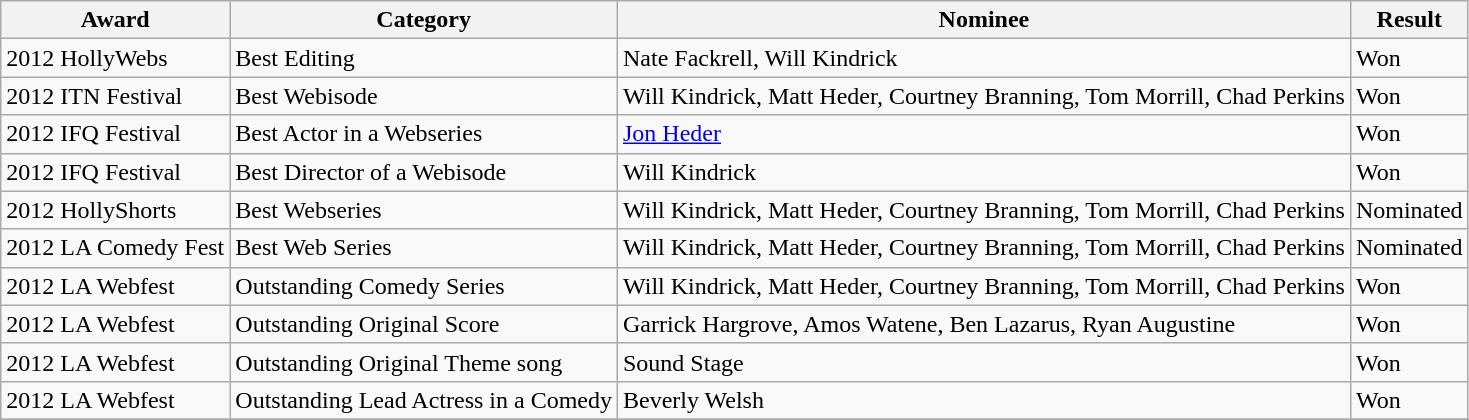<table class="wikitable">
<tr>
<th>Award</th>
<th>Category</th>
<th>Nominee</th>
<th>Result</th>
</tr>
<tr>
<td>2012 HollyWebs</td>
<td>Best Editing</td>
<td>Nate Fackrell, Will Kindrick</td>
<td>Won</td>
</tr>
<tr>
<td>2012 ITN Festival</td>
<td>Best Webisode</td>
<td>Will Kindrick, Matt Heder, Courtney Branning, Tom Morrill, Chad Perkins</td>
<td>Won</td>
</tr>
<tr>
<td>2012 IFQ Festival</td>
<td>Best Actor in a Webseries</td>
<td><a href='#'>Jon Heder</a></td>
<td>Won</td>
</tr>
<tr>
<td>2012 IFQ Festival</td>
<td>Best Director of a Webisode</td>
<td>Will Kindrick</td>
<td>Won</td>
</tr>
<tr>
<td>2012 HollyShorts</td>
<td>Best Webseries</td>
<td>Will Kindrick, Matt Heder, Courtney Branning, Tom Morrill, Chad Perkins</td>
<td>Nominated</td>
</tr>
<tr>
<td>2012 LA Comedy Fest</td>
<td>Best Web Series</td>
<td>Will Kindrick, Matt Heder, Courtney Branning, Tom Morrill, Chad Perkins</td>
<td>Nominated</td>
</tr>
<tr>
<td>2012 LA Webfest</td>
<td>Outstanding Comedy Series</td>
<td>Will Kindrick, Matt Heder, Courtney Branning, Tom Morrill, Chad Perkins</td>
<td>Won</td>
</tr>
<tr>
<td>2012 LA Webfest</td>
<td>Outstanding Original Score</td>
<td>Garrick Hargrove, Amos Watene, Ben Lazarus, Ryan Augustine</td>
<td>Won</td>
</tr>
<tr>
<td>2012 LA Webfest</td>
<td>Outstanding Original Theme song</td>
<td>Sound Stage</td>
<td>Won</td>
</tr>
<tr>
<td>2012 LA Webfest</td>
<td>Outstanding Lead Actress in a Comedy</td>
<td>Beverly Welsh</td>
<td>Won</td>
</tr>
<tr>
</tr>
</table>
